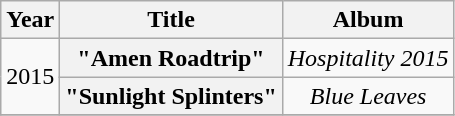<table class="wikitable plainrowheaders" style="text-align:center;">
<tr>
<th scope="col">Year</th>
<th scope="col">Title</th>
<th scope="col">Album</th>
</tr>
<tr>
<td rowspan="2">2015</td>
<th scope="row">"Amen Roadtrip"</th>
<td><em>Hospitality 2015</em></td>
</tr>
<tr>
<th scope="row">"Sunlight Splinters"</th>
<td><em>Blue Leaves</em></td>
</tr>
<tr>
</tr>
</table>
